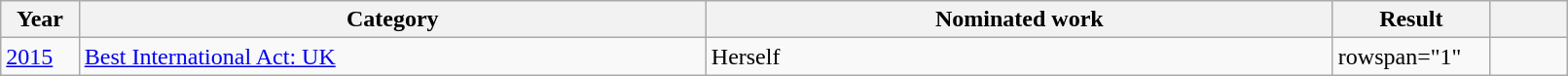<table class="wikitable" style="width:85%;">
<tr>
<th width=5%>Year</th>
<th style="width:40%;">Category</th>
<th style="width:40%;">Nominated work</th>
<th style="width:10%;">Result</th>
<th width=5%></th>
</tr>
<tr>
<td><a href='#'>2015</a></td>
<td><a href='#'>Best International Act: UK</a></td>
<td>Herself</td>
<td>rowspan="1" </td>
<td></td>
</tr>
</table>
